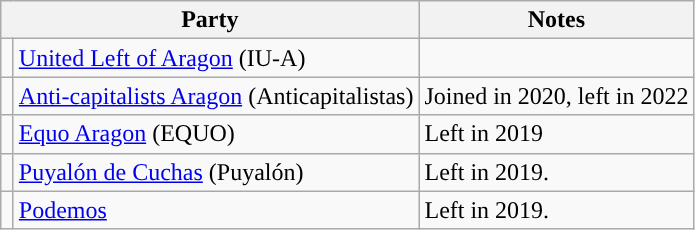<table class="wikitable" style="text-align:left;">
<tr>
<th colspan="2">Party</th>
<th colspan="1">Notes</th>
</tr>
<tr>
<td width="1"></td>
<td><a href='#'>United Left of Aragon</a> (IU-A)</td>
<td></td>
</tr>
<tr>
<td></td>
<td><a href='#'>Anti-capitalists Aragon</a> (Anticapitalistas)</td>
<td>Joined in 2020, left in 2022</td>
</tr>
<tr>
<td></td>
<td><a href='#'>Equo Aragon</a> (EQUO)</td>
<td>Left in 2019</td>
</tr>
<tr>
<td></td>
<td><a href='#'>Puyalón de Cuchas</a> (Puyalón)</td>
<td>Left in 2019.</td>
</tr>
<tr>
<td></td>
<td><a href='#'>Podemos</a></td>
<td>Left in 2019.</td>
</tr>
</table>
